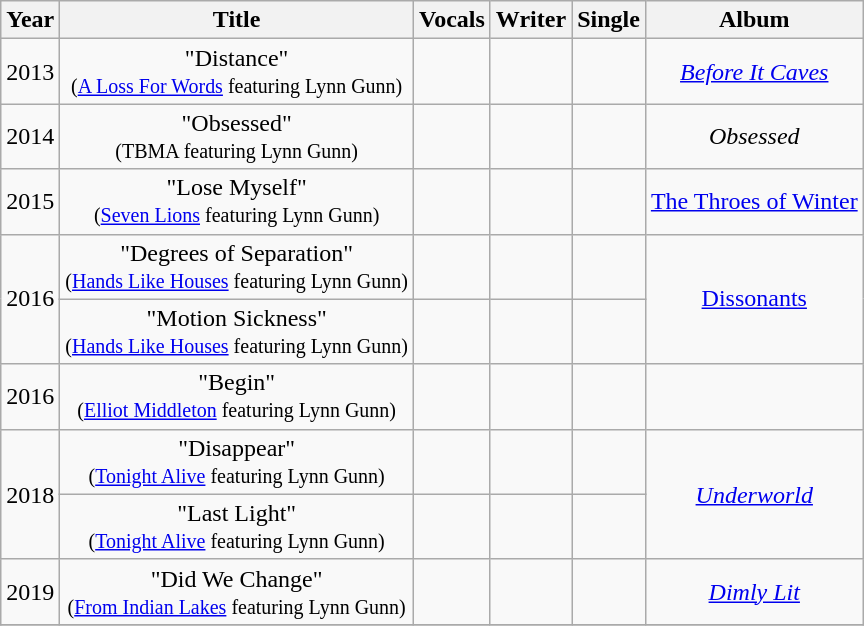<table class="wikitable plainrowheaders" style="text-align:center;">
<tr>
<th>Year</th>
<th>Title</th>
<th>Vocals</th>
<th>Writer</th>
<th>Single</th>
<th>Album</th>
</tr>
<tr>
<td>2013</td>
<td>"Distance"<br><small>(<a href='#'>A Loss For Words</a> featuring Lynn Gunn)</small></td>
<td></td>
<td></td>
<td></td>
<td><em><a href='#'>Before It Caves</a></em></td>
</tr>
<tr>
<td>2014</td>
<td>"Obsessed"<br><small>(TBMA featuring Lynn Gunn)</small></td>
<td></td>
<td></td>
<td></td>
<td><em>Obsessed</em></td>
</tr>
<tr>
<td>2015</td>
<td>"Lose Myself"<br><small>(<a href='#'>Seven Lions</a> featuring Lynn Gunn)</small></td>
<td></td>
<td></td>
<td></td>
<td><a href='#'>The Throes of Winter</a></td>
</tr>
<tr>
<td rowspan="2">2016</td>
<td>"Degrees of Separation"<br><small>(<a href='#'>Hands Like Houses</a> featuring Lynn Gunn)</small></td>
<td></td>
<td></td>
<td></td>
<td rowspan="2"><a href='#'>Dissonants</a></td>
</tr>
<tr>
<td>"Motion Sickness"<br><small>(<a href='#'>Hands Like Houses</a> featuring Lynn Gunn)</small></td>
<td></td>
<td></td>
<td></td>
</tr>
<tr>
<td>2016</td>
<td>"Begin"<br><small>(<a href='#'>Elliot Middleton</a> featuring Lynn Gunn)</small></td>
<td></td>
<td></td>
<td></td>
<td></td>
</tr>
<tr>
<td rowspan="2">2018</td>
<td>"Disappear"<br><small>(<a href='#'>Tonight Alive</a> featuring Lynn Gunn)</small></td>
<td></td>
<td></td>
<td></td>
<td rowspan="2"><em><a href='#'>Underworld</a></em></td>
</tr>
<tr>
<td>"Last Light"<br><small>(<a href='#'>Tonight Alive</a> featuring Lynn Gunn)</small></td>
<td></td>
<td></td>
<td></td>
</tr>
<tr>
<td>2019</td>
<td>"Did We Change"<br><small>(<a href='#'>From Indian Lakes</a> featuring Lynn Gunn)</small></td>
<td></td>
<td></td>
<td></td>
<td><em><a href='#'>Dimly Lit</a></em></td>
</tr>
<tr>
</tr>
</table>
